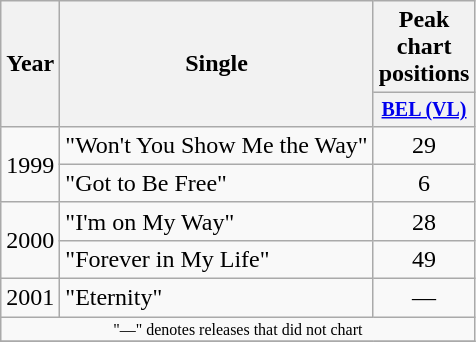<table class="wikitable" style="text-align:center;">
<tr>
<th rowspan="2">Year</th>
<th rowspan="2">Single</th>
<th colspan="1">Peak chart positions</th>
</tr>
<tr style="font-size:smaller;">
<th width="35"><a href='#'>BEL (VL)</a></th>
</tr>
<tr>
<td rowspan=2>1999</td>
<td align="left">"Won't You Show Me the Way"</td>
<td>29</td>
</tr>
<tr>
<td align="left">"Got to Be Free"</td>
<td>6</td>
</tr>
<tr>
<td rowspan=2>2000</td>
<td align="left">"I'm on My Way"</td>
<td>28</td>
</tr>
<tr>
<td align="left">"Forever in My Life"</td>
<td>49</td>
</tr>
<tr>
<td>2001</td>
<td align="left">"Eternity"</td>
<td>—</td>
</tr>
<tr>
<td colspan="15" style="font-size:8pt">"—" denotes releases that did not chart</td>
</tr>
<tr>
</tr>
</table>
